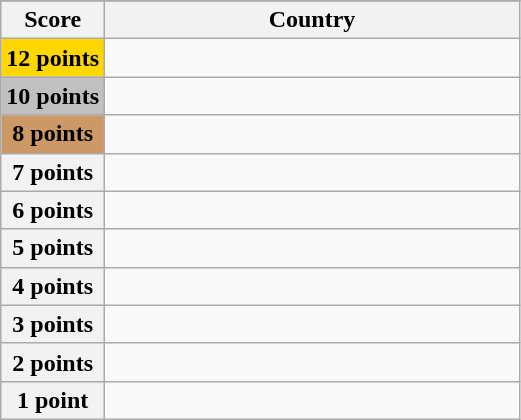<table class="wikitable">
<tr>
</tr>
<tr>
<th scope="col" width="20%">Score</th>
<th scope="col">Country</th>
</tr>
<tr>
<th scope="row" style="background:gold">12 points</th>
<td></td>
</tr>
<tr>
<th scope="row" style="background:silver">10 points</th>
<td></td>
</tr>
<tr>
<th scope="row" style="background:#CC9966">8 points</th>
<td></td>
</tr>
<tr>
<th scope="row">7 points</th>
<td></td>
</tr>
<tr>
<th scope="row">6 points</th>
<td></td>
</tr>
<tr>
<th scope="row">5 points</th>
<td></td>
</tr>
<tr>
<th scope="row">4 points</th>
<td></td>
</tr>
<tr>
<th scope="row">3 points</th>
<td></td>
</tr>
<tr>
<th scope="row">2 points</th>
<td></td>
</tr>
<tr>
<th scope="row">1 point</th>
<td></td>
</tr>
</table>
